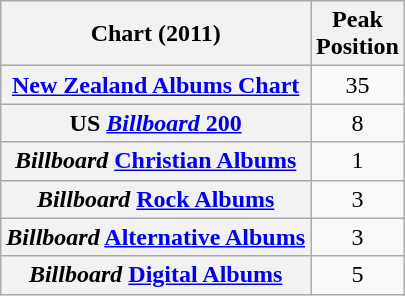<table class="wikitable sortable plainrowheaders" style="text-align:center;">
<tr>
<th scope="col">Chart (2011)</th>
<th scope="col">Peak<br>Position</th>
</tr>
<tr>
<th scope="row"><a href='#'>New Zealand Albums Chart</a></th>
<td>35</td>
</tr>
<tr>
<th scope="row">US <a href='#'><em>Billboard</em> 200</a></th>
<td>8</td>
</tr>
<tr>
<th scope="row"><em>Billboard</em> <a href='#'>Christian Albums</a></th>
<td>1</td>
</tr>
<tr>
<th scope="row"><em>Billboard</em> <a href='#'>Rock Albums</a></th>
<td>3</td>
</tr>
<tr>
<th scope="row"><em>Billboard</em> <a href='#'>Alternative Albums</a></th>
<td>3</td>
</tr>
<tr>
<th scope="row"><em>Billboard</em> <a href='#'>Digital Albums</a></th>
<td>5</td>
</tr>
</table>
